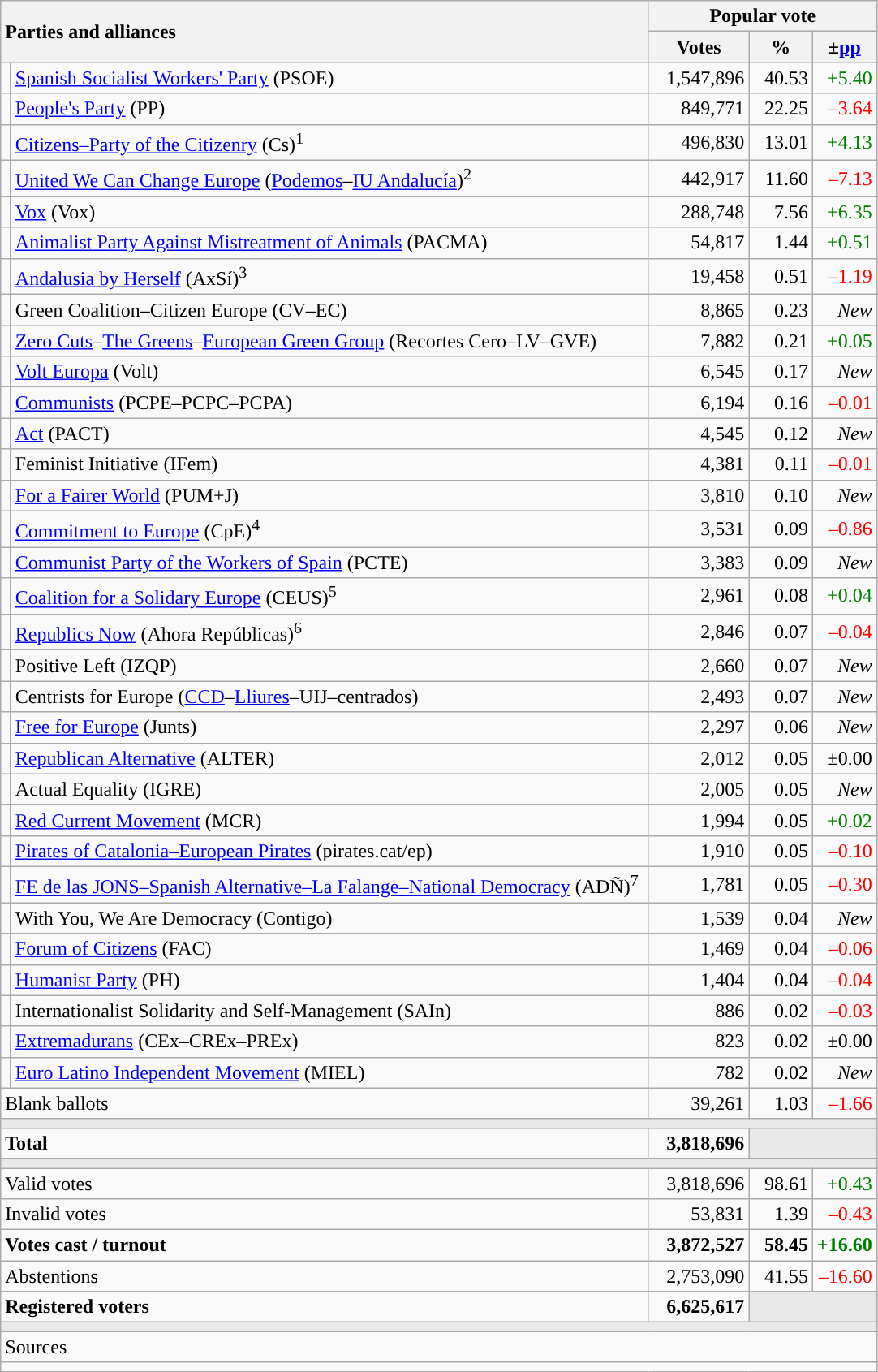<table class="wikitable" style="text-align:right;">
<tr>
<th style="text-align:left;" rowspan="2" colspan="2" width="525">Parties and alliances</th>
<th colspan="3">Popular vote</th>
</tr>
<tr>
<th width="75">Votes</th>
<th width="45">%</th>
<th width="45">±<a href='#'>pp</a></th>
</tr>
<tr>
<td width="1" style="color:inherit;background:"></td>
<td align="left"><a href='#'>Spanish Socialist Workers' Party</a> (PSOE)</td>
<td>1,547,896</td>
<td>40.53</td>
<td style="color:green;">+5.40</td>
</tr>
<tr>
<td style="color:inherit;background:"></td>
<td align="left"><a href='#'>People's Party</a> (PP)</td>
<td>849,771</td>
<td>22.25</td>
<td style="color:red;">–3.64</td>
</tr>
<tr>
<td style="color:inherit;background:"></td>
<td align="left"><a href='#'>Citizens–Party of the Citizenry</a> (Cs)<sup>1</sup></td>
<td>496,830</td>
<td>13.01</td>
<td style="color:green;">+4.13</td>
</tr>
<tr>
<td style="color:inherit;background:"></td>
<td align="left"><a href='#'>United We Can Change Europe</a> (<a href='#'>Podemos</a>–<a href='#'>IU Andalucía</a>)<sup>2</sup></td>
<td>442,917</td>
<td>11.60</td>
<td style="color:red;">–7.13</td>
</tr>
<tr>
<td style="color:inherit;background:"></td>
<td align="left"><a href='#'>Vox</a> (Vox)</td>
<td>288,748</td>
<td>7.56</td>
<td style="color:green;">+6.35</td>
</tr>
<tr>
<td style="color:inherit;background:"></td>
<td align="left"><a href='#'>Animalist Party Against Mistreatment of Animals</a> (PACMA)</td>
<td>54,817</td>
<td>1.44</td>
<td style="color:green;">+0.51</td>
</tr>
<tr>
<td style="color:inherit;background:"></td>
<td align="left"><a href='#'>Andalusia by Herself</a> (AxSí)<sup>3</sup></td>
<td>19,458</td>
<td>0.51</td>
<td style="color:red;">–1.19</td>
</tr>
<tr>
<td style="color:inherit;background:"></td>
<td align="left">Green Coalition–Citizen Europe (CV–EC)</td>
<td>8,865</td>
<td>0.23</td>
<td><em>New</em></td>
</tr>
<tr>
<td style="color:inherit;background:"></td>
<td align="left"><a href='#'>Zero Cuts</a>–<a href='#'>The Greens</a>–<a href='#'>European Green Group</a> (Recortes Cero–LV–GVE)</td>
<td>7,882</td>
<td>0.21</td>
<td style="color:green;">+0.05</td>
</tr>
<tr>
<td style="color:inherit;background:"></td>
<td align="left"><a href='#'>Volt Europa</a> (Volt)</td>
<td>6,545</td>
<td>0.17</td>
<td><em>New</em></td>
</tr>
<tr>
<td style="color:inherit;background:"></td>
<td align="left"><a href='#'>Communists</a> (PCPE–PCPC–PCPA)</td>
<td>6,194</td>
<td>0.16</td>
<td style="color:red;">–0.01</td>
</tr>
<tr>
<td style="color:inherit;background:"></td>
<td align="left"><a href='#'>Act</a> (PACT)</td>
<td>4,545</td>
<td>0.12</td>
<td><em>New</em></td>
</tr>
<tr>
<td style="color:inherit;background:"></td>
<td align="left">Feminist Initiative (IFem)</td>
<td>4,381</td>
<td>0.11</td>
<td style="color:red;">–0.01</td>
</tr>
<tr>
<td style="color:inherit;background:"></td>
<td align="left"><a href='#'>For a Fairer World</a> (PUM+J)</td>
<td>3,810</td>
<td>0.10</td>
<td><em>New</em></td>
</tr>
<tr>
<td style="color:inherit;background:"></td>
<td align="left"><a href='#'>Commitment to Europe</a> (CpE)<sup>4</sup></td>
<td>3,531</td>
<td>0.09</td>
<td style="color:red;">–0.86</td>
</tr>
<tr>
<td style="color:inherit;background:"></td>
<td align="left"><a href='#'>Communist Party of the Workers of Spain</a> (PCTE)</td>
<td>3,383</td>
<td>0.09</td>
<td><em>New</em></td>
</tr>
<tr>
<td style="color:inherit;background:"></td>
<td align="left"><a href='#'>Coalition for a Solidary Europe</a> (CEUS)<sup>5</sup></td>
<td>2,961</td>
<td>0.08</td>
<td style="color:green;">+0.04</td>
</tr>
<tr>
<td style="color:inherit;background:"></td>
<td align="left"><a href='#'>Republics Now</a> (Ahora Repúblicas)<sup>6</sup></td>
<td>2,846</td>
<td>0.07</td>
<td style="color:red;">–0.04</td>
</tr>
<tr>
<td style="color:inherit;background:"></td>
<td align="left">Positive Left (IZQP)</td>
<td>2,660</td>
<td>0.07</td>
<td><em>New</em></td>
</tr>
<tr>
<td style="color:inherit;background:"></td>
<td align="left">Centrists for Europe (<a href='#'>CCD</a>–<a href='#'>Lliures</a>–UIJ–centrados)</td>
<td>2,493</td>
<td>0.07</td>
<td><em>New</em></td>
</tr>
<tr>
<td style="color:inherit;background:"></td>
<td align="left"><a href='#'>Free for Europe</a> (Junts)</td>
<td>2,297</td>
<td>0.06</td>
<td><em>New</em></td>
</tr>
<tr>
<td style="color:inherit;background:"></td>
<td align="left"><a href='#'>Republican Alternative</a> (ALTER)</td>
<td>2,012</td>
<td>0.05</td>
<td>±0.00</td>
</tr>
<tr>
<td style="color:inherit;background:"></td>
<td align="left">Actual Equality (IGRE)</td>
<td>2,005</td>
<td>0.05</td>
<td><em>New</em></td>
</tr>
<tr>
<td style="color:inherit;background:"></td>
<td align="left"><a href='#'>Red Current Movement</a> (MCR)</td>
<td>1,994</td>
<td>0.05</td>
<td style="color:green;">+0.02</td>
</tr>
<tr>
<td style="color:inherit;background:"></td>
<td align="left"><a href='#'>Pirates of Catalonia–European Pirates</a> (pirates.cat/ep)</td>
<td>1,910</td>
<td>0.05</td>
<td style="color:red;">–0.10</td>
</tr>
<tr>
<td style="color:inherit;background:"></td>
<td align="left"><a href='#'>FE de las JONS–Spanish Alternative–La Falange–National Democracy</a> (ADÑ)<sup>7</sup></td>
<td>1,781</td>
<td>0.05</td>
<td style="color:red;">–0.30</td>
</tr>
<tr>
<td style="color:inherit;background:"></td>
<td align="left">With You, We Are Democracy (Contigo)</td>
<td>1,539</td>
<td>0.04</td>
<td><em>New</em></td>
</tr>
<tr>
<td style="color:inherit;background:"></td>
<td align="left"><a href='#'>Forum of Citizens</a> (FAC)</td>
<td>1,469</td>
<td>0.04</td>
<td style="color:red;">–0.06</td>
</tr>
<tr>
<td style="color:inherit;background:"></td>
<td align="left"><a href='#'>Humanist Party</a> (PH)</td>
<td>1,404</td>
<td>0.04</td>
<td style="color:red;">–0.04</td>
</tr>
<tr>
<td style="color:inherit;background:"></td>
<td align="left">Internationalist Solidarity and Self-Management (SAIn)</td>
<td>886</td>
<td>0.02</td>
<td style="color:red;">–0.03</td>
</tr>
<tr>
<td style="color:inherit;background:"></td>
<td align="left"><a href='#'>Extremadurans</a> (CEx–CREx–PREx)</td>
<td>823</td>
<td>0.02</td>
<td>±0.00</td>
</tr>
<tr>
<td style="color:inherit;background:"></td>
<td align="left"><a href='#'>Euro Latino Independent Movement</a> (MIEL)</td>
<td>782</td>
<td>0.02</td>
<td><em>New</em></td>
</tr>
<tr>
<td align="left" colspan="2">Blank ballots</td>
<td>39,261</td>
<td>1.03</td>
<td style="color:red;">–1.66</td>
</tr>
<tr>
<td colspan="5" bgcolor="#E9E9E9"></td>
</tr>
<tr style="font-weight:bold;">
<td align="left" colspan="2">Total</td>
<td>3,818,696</td>
<td bgcolor="#E9E9E9" colspan="2"></td>
</tr>
<tr>
<td colspan="5" bgcolor="#E9E9E9"></td>
</tr>
<tr>
<td align="left" colspan="2">Valid votes</td>
<td>3,818,696</td>
<td>98.61</td>
<td style="color:green;">+0.43</td>
</tr>
<tr>
<td align="left" colspan="2">Invalid votes</td>
<td>53,831</td>
<td>1.39</td>
<td style="color:red;">–0.43</td>
</tr>
<tr style="font-weight:bold;">
<td align="left" colspan="2">Votes cast / turnout</td>
<td>3,872,527</td>
<td>58.45</td>
<td style="color:green;">+16.60</td>
</tr>
<tr>
<td align="left" colspan="2">Abstentions</td>
<td>2,753,090</td>
<td>41.55</td>
<td style="color:red;">–16.60</td>
</tr>
<tr style="font-weight:bold;">
<td align="left" colspan="2">Registered voters</td>
<td>6,625,617</td>
<td bgcolor="#E9E9E9" colspan="2"></td>
</tr>
<tr>
<td colspan="5" bgcolor="#E9E9E9"></td>
</tr>
<tr>
<td align="left" colspan="5">Sources</td>
</tr>
<tr>
<td colspan="5" style="text-align:left; max-width:680px;"></td>
</tr>
</table>
